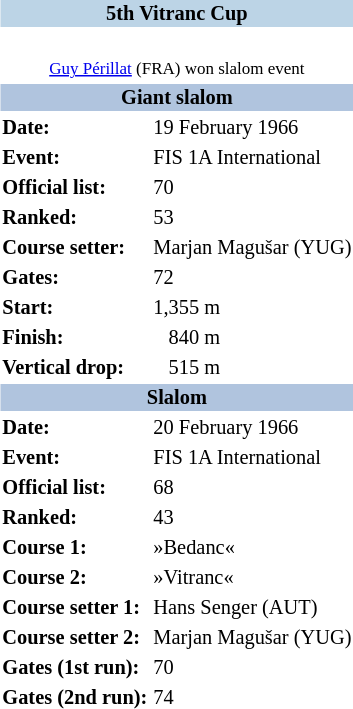<table border=0 class="toccolours float-right" align="right" style="margin:0 0 0.5em 1em; font-size: 85%;">
<tr>
<th bgcolor=#BCD4E6 colspan=2 align="center">5th Vitranc Cup</th>
</tr>
<tr>
<td align="center" colspan=2> <br><small><a href='#'>Guy Périllat</a> (FRA) won slalom event</small></td>
</tr>
<tr>
<th bgcolor=#b0c4de colspan=2 align="center">Giant slalom</th>
</tr>
<tr>
<td><strong>Date:</strong></td>
<td>19 February 1966</td>
</tr>
<tr>
<td><strong>Event:</strong></td>
<td>FIS 1A International</td>
</tr>
<tr>
<td><strong>Official list:</strong></td>
<td>70</td>
</tr>
<tr>
<td><strong>Ranked:</strong></td>
<td>53</td>
</tr>
<tr>
<td><strong>Course setter:</strong></td>
<td>Marjan Magušar (YUG)</td>
</tr>
<tr>
<td><strong>Gates:</strong></td>
<td>72</td>
</tr>
<tr>
<td><strong>Start:</strong></td>
<td>1,355 m</td>
</tr>
<tr>
<td><strong>Finish:</strong></td>
<td>   840 m</td>
</tr>
<tr>
<td><strong>Vertical drop:</strong></td>
<td>   515 m</td>
</tr>
<tr>
<th bgcolor=#b0c4de colspan=2 align="center">Slalom</th>
</tr>
<tr>
<td><strong>Date:</strong></td>
<td>20 February 1966</td>
</tr>
<tr>
<td><strong>Event:</strong></td>
<td>FIS 1A International</td>
</tr>
<tr>
<td><strong>Official list:</strong></td>
<td>68</td>
</tr>
<tr>
<td><strong>Ranked:</strong></td>
<td>43</td>
</tr>
<tr>
<td><strong>Course 1:</strong></td>
<td>»Bedanc«</td>
</tr>
<tr>
<td><strong>Course 2:</strong></td>
<td>»Vitranc«</td>
</tr>
<tr>
<td><strong>Course setter 1:</strong></td>
<td>Hans Senger (AUT)</td>
</tr>
<tr>
<td><strong>Course setter 2:</strong></td>
<td>Marjan Magušar (YUG)</td>
</tr>
<tr>
<td><strong>Gates (1st run):</strong></td>
<td>70</td>
</tr>
<tr>
<td><strong>Gates (2nd run):</strong></td>
<td>74</td>
</tr>
</table>
